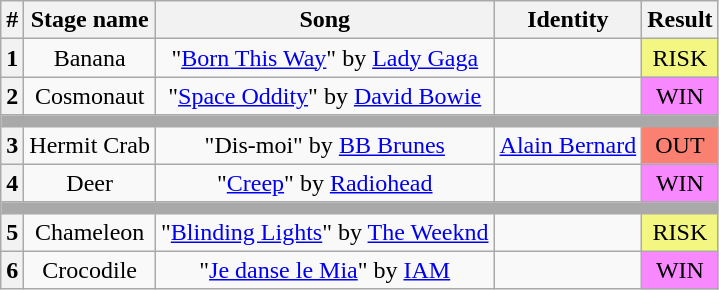<table class="wikitable plainrowheaders" style="text-align: center;">
<tr>
<th>#</th>
<th>Stage name</th>
<th>Song</th>
<th>Identity</th>
<th>Result</th>
</tr>
<tr>
<th>1</th>
<td>Banana</td>
<td>"<a href='#'>Born This Way</a>" by <a href='#'>Lady Gaga</a></td>
<td></td>
<td bgcolor="#F3F781">RISK</td>
</tr>
<tr>
<th>2</th>
<td>Cosmonaut</td>
<td>"<a href='#'>Space Oddity</a>" by <a href='#'>David Bowie</a></td>
<td></td>
<td bgcolor=#F888FD>WIN</td>
</tr>
<tr>
<td colspan="5" style="background:darkgray"></td>
</tr>
<tr>
<th>3</th>
<td>Hermit Crab</td>
<td>"Dis-moi" by <a href='#'>BB Brunes</a></td>
<td><a href='#'>Alain Bernard</a></td>
<td bgcolor=salmon>OUT</td>
</tr>
<tr>
<th>4</th>
<td>Deer</td>
<td>"<a href='#'>Creep</a>" by <a href='#'>Radiohead</a></td>
<td></td>
<td bgcolor=#F888FD>WIN</td>
</tr>
<tr>
<td colspan="5" style="background:darkgray"></td>
</tr>
<tr>
<th>5</th>
<td>Chameleon</td>
<td>"<a href='#'>Blinding Lights</a>" by <a href='#'>The Weeknd</a></td>
<td></td>
<td bgcolor="#F3F781">RISK</td>
</tr>
<tr>
<th>6</th>
<td>Crocodile</td>
<td>"<a href='#'>Je danse le Mia</a>" by <a href='#'>IAM</a></td>
<td></td>
<td bgcolor=#F888FD>WIN</td>
</tr>
</table>
